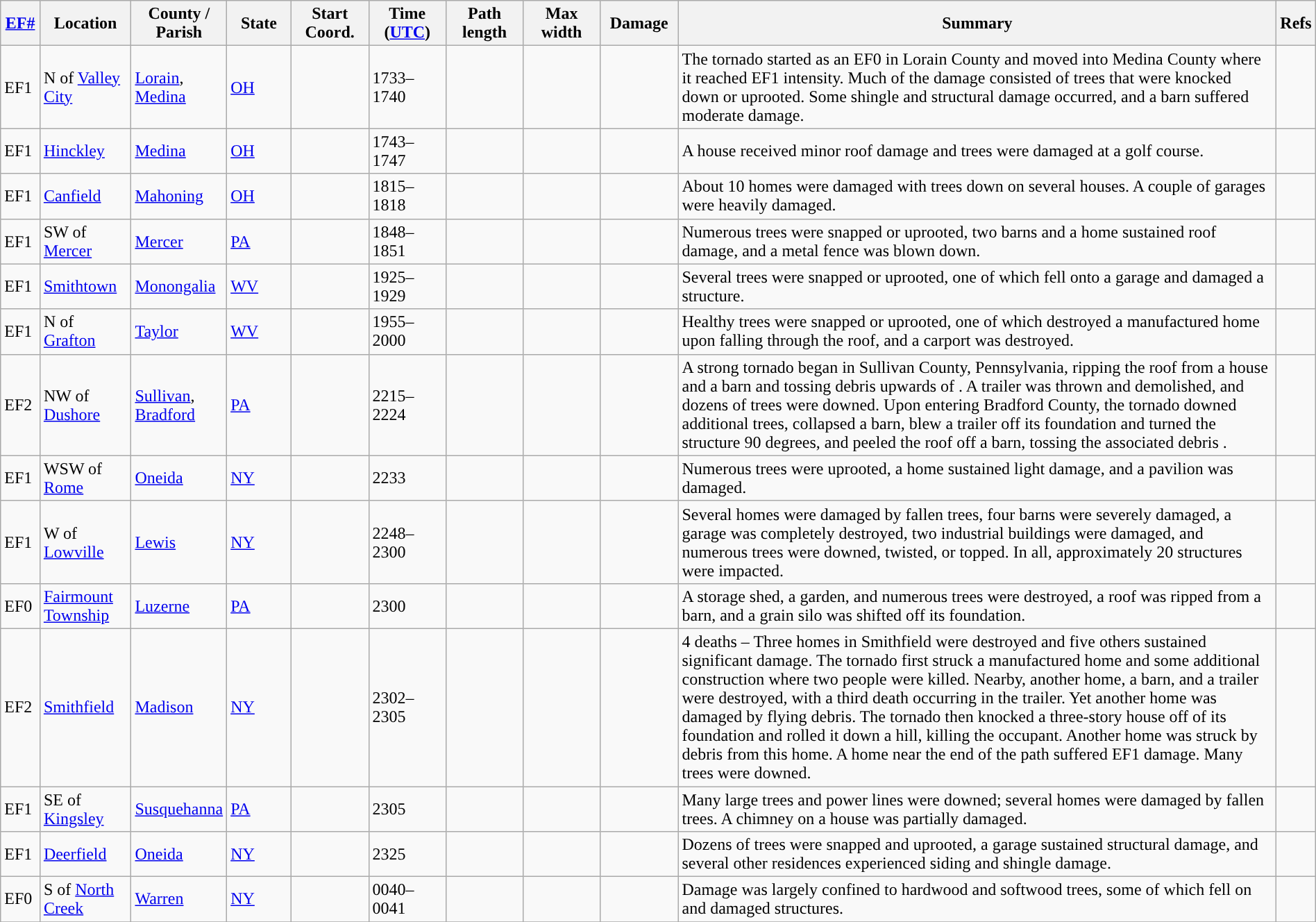<table class="wikitable sortable" style="width:100%;">
<tr>
<th scope="col" width="3%" align="center"><a href='#'>EF#</a></th>
<th scope="col" width="7%" align="center" class="unsortable">Location</th>
<th scope="col" width="6%" align="center" class="unsortable">County / Parish</th>
<th scope="col" width="5%" align="center">State</th>
<th scope="col" width="6%" align="center">Start Coord.</th>
<th scope="col" width="6%" align="center">Time (<a href='#'>UTC</a>)</th>
<th scope="col" width="6%" align="center">Path length</th>
<th scope="col" width="6%" align="center">Max width</th>
<th scope="col" width="6%" align="center">Damage</th>
<th scope="col" width="48%" class="unsortable" align="center">Summary</th>
<th scope="col" width="48%" class="unsortable" align="center">Refs</th>
</tr>
<tr>
<td>EF1</td>
<td>N of <a href='#'>Valley City</a></td>
<td><a href='#'>Lorain</a>, <a href='#'>Medina</a></td>
<td><a href='#'>OH</a></td>
<td></td>
<td>1733–1740</td>
<td></td>
<td></td>
<td></td>
<td>The tornado started as an EF0 in Lorain County and moved into Medina County where it reached EF1 intensity. Much of the damage consisted of trees that were knocked down or uprooted. Some shingle and structural damage occurred, and a barn suffered moderate damage.</td>
<td></td>
</tr>
<tr>
<td>EF1</td>
<td><a href='#'>Hinckley</a></td>
<td><a href='#'>Medina</a></td>
<td><a href='#'>OH</a></td>
<td></td>
<td>1743–1747</td>
<td></td>
<td></td>
<td></td>
<td>A house received minor roof damage and trees were damaged at a golf course.</td>
<td></td>
</tr>
<tr>
<td>EF1</td>
<td><a href='#'>Canfield</a></td>
<td><a href='#'>Mahoning</a></td>
<td><a href='#'>OH</a></td>
<td></td>
<td>1815–1818</td>
<td></td>
<td></td>
<td></td>
<td>About 10 homes were damaged with trees down on several houses. A couple of garages were heavily damaged.</td>
<td></td>
</tr>
<tr>
<td>EF1</td>
<td>SW of <a href='#'>Mercer</a></td>
<td><a href='#'>Mercer</a></td>
<td><a href='#'>PA</a></td>
<td></td>
<td>1848–1851</td>
<td></td>
<td></td>
<td></td>
<td>Numerous trees were snapped or uprooted, two barns and a home sustained roof damage, and a metal fence was blown down.</td>
<td></td>
</tr>
<tr>
<td>EF1</td>
<td><a href='#'>Smithtown</a></td>
<td><a href='#'>Monongalia</a></td>
<td><a href='#'>WV</a></td>
<td></td>
<td>1925–1929</td>
<td></td>
<td></td>
<td></td>
<td>Several trees were snapped or uprooted, one of which fell onto a garage and damaged a structure.</td>
<td></td>
</tr>
<tr>
<td>EF1</td>
<td>N of <a href='#'>Grafton</a></td>
<td><a href='#'>Taylor</a></td>
<td><a href='#'>WV</a></td>
<td></td>
<td>1955–2000</td>
<td></td>
<td></td>
<td></td>
<td>Healthy trees were snapped or uprooted, one of which destroyed a manufactured home upon falling through the roof, and a carport was destroyed.</td>
<td></td>
</tr>
<tr>
<td>EF2</td>
<td>NW of <a href='#'>Dushore</a></td>
<td><a href='#'>Sullivan</a>, <a href='#'>Bradford</a></td>
<td><a href='#'>PA</a></td>
<td></td>
<td>2215–2224</td>
<td></td>
<td></td>
<td></td>
<td>A strong tornado began in Sullivan County, Pennsylvania, ripping the roof from a house and a barn and tossing debris upwards of . A trailer was thrown  and demolished, and dozens of trees were downed. Upon entering Bradford County, the tornado downed additional trees, collapsed a barn, blew a trailer off its foundation and turned the structure 90 degrees, and peeled the roof off a barn, tossing the associated debris .</td>
<td></td>
</tr>
<tr>
<td>EF1</td>
<td>WSW of <a href='#'>Rome</a></td>
<td><a href='#'>Oneida</a></td>
<td><a href='#'>NY</a></td>
<td></td>
<td>2233</td>
<td></td>
<td></td>
<td></td>
<td>Numerous trees were uprooted, a home sustained light damage, and a pavilion was damaged.</td>
<td></td>
</tr>
<tr>
<td>EF1</td>
<td>W of <a href='#'>Lowville</a></td>
<td><a href='#'>Lewis</a></td>
<td><a href='#'>NY</a></td>
<td></td>
<td>2248–2300</td>
<td></td>
<td></td>
<td></td>
<td>Several homes were damaged by fallen trees, four barns were severely damaged, a garage was completely destroyed, two industrial buildings were damaged, and numerous trees were downed, twisted, or topped. In all, approximately 20 structures were impacted.</td>
<td></td>
</tr>
<tr>
<td>EF0</td>
<td><a href='#'>Fairmount Township</a></td>
<td><a href='#'>Luzerne</a></td>
<td><a href='#'>PA</a></td>
<td></td>
<td>2300</td>
<td></td>
<td></td>
<td></td>
<td>A storage shed, a garden, and numerous trees were destroyed, a roof was ripped from a barn, and a grain silo was shifted off its foundation.</td>
<td></td>
</tr>
<tr>
<td>EF2</td>
<td><a href='#'>Smithfield</a></td>
<td><a href='#'>Madison</a></td>
<td><a href='#'>NY</a></td>
<td></td>
<td>2302–2305</td>
<td></td>
<td></td>
<td></td>
<td>4 deaths – Three homes in Smithfield were destroyed and five others sustained significant damage. The tornado first struck a manufactured home and some additional construction where two people were killed. Nearby, another home, a barn, and a trailer were destroyed, with a third death occurring in the trailer. Yet another home was damaged by flying debris. The tornado then knocked a three-story house off of its foundation and rolled it down a hill, killing the occupant. Another home was struck by debris from this home. A home near the end of the path suffered EF1 damage. Many trees were downed.</td>
<td></td>
</tr>
<tr>
<td>EF1</td>
<td>SE of <a href='#'>Kingsley</a></td>
<td><a href='#'>Susquehanna</a></td>
<td><a href='#'>PA</a></td>
<td></td>
<td>2305</td>
<td></td>
<td></td>
<td></td>
<td>Many large trees and power lines were downed; several homes were damaged by fallen trees. A chimney on a house was partially damaged.</td>
<td></td>
</tr>
<tr>
<td>EF1</td>
<td><a href='#'>Deerfield</a></td>
<td><a href='#'>Oneida</a></td>
<td><a href='#'>NY</a></td>
<td></td>
<td>2325</td>
<td></td>
<td></td>
<td></td>
<td>Dozens of trees were snapped and uprooted, a garage sustained structural damage, and several other residences experienced siding and shingle damage.</td>
<td></td>
</tr>
<tr>
<td>EF0</td>
<td>S of <a href='#'>North Creek</a></td>
<td><a href='#'>Warren</a></td>
<td><a href='#'>NY</a></td>
<td></td>
<td>0040–0041</td>
<td></td>
<td></td>
<td></td>
<td>Damage was largely confined to hardwood and softwood trees, some of which fell on and damaged structures.</td>
<td></td>
</tr>
<tr>
</tr>
</table>
